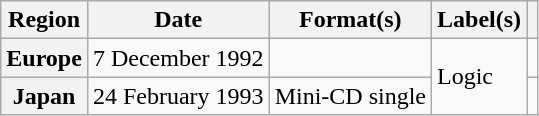<table class="wikitable plainrowheaders">
<tr>
<th scope="col">Region</th>
<th scope="col">Date</th>
<th scope="col">Format(s)</th>
<th scope="col">Label(s)</th>
<th scope="col"></th>
</tr>
<tr>
<th scope="row">Europe</th>
<td>7 December 1992</td>
<td></td>
<td rowspan="2">Logic</td>
<td></td>
</tr>
<tr>
<th scope="row">Japan</th>
<td>24 February 1993</td>
<td>Mini-CD single</td>
<td></td>
</tr>
</table>
